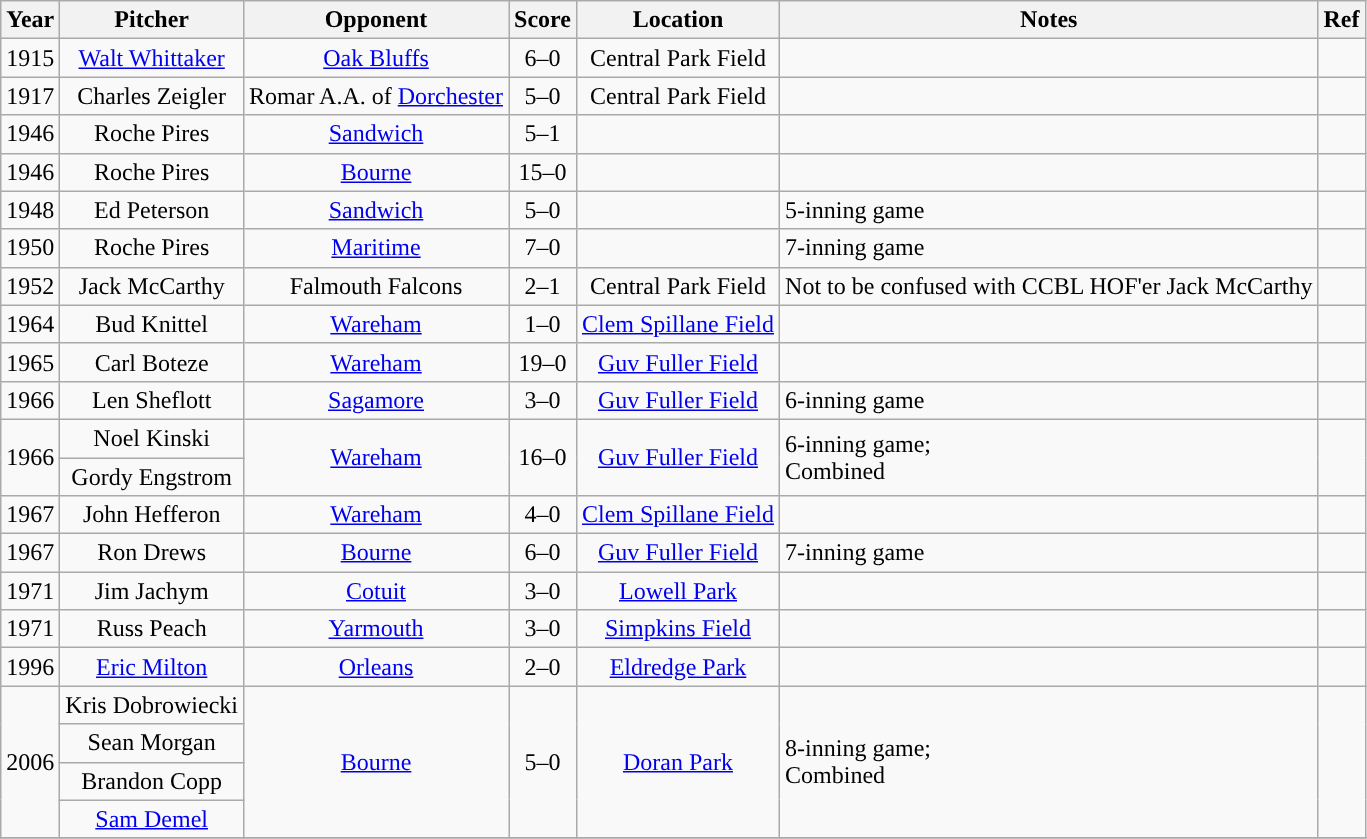<table class="wikitable" style="text-align:center">
<tr>
<th scope="col">Year</th>
<th scope="col">Pitcher</th>
<th scope="col">Opponent</th>
<th scope="col">Score</th>
<th scope="col">Location</th>
<th scope="col">Notes</th>
<th scope="col">Ref</th>
</tr>
<tr>
<td>1915</td>
<td><a href='#'>Walt Whittaker</a></td>
<td><a href='#'>Oak Bluffs</a></td>
<td>6–0</td>
<td>Central Park Field</td>
<td></td>
<td></td>
</tr>
<tr>
<td>1917</td>
<td>Charles Zeigler</td>
<td>Romar A.A. of <a href='#'>Dorchester</a></td>
<td>5–0</td>
<td>Central Park Field</td>
<td></td>
<td></td>
</tr>
<tr>
<td>1946</td>
<td>Roche Pires</td>
<td><a href='#'>Sandwich</a></td>
<td>5–1</td>
<td></td>
<td></td>
<td></td>
</tr>
<tr>
<td>1946</td>
<td>Roche Pires</td>
<td><a href='#'>Bourne</a></td>
<td>15–0</td>
<td></td>
<td></td>
<td></td>
</tr>
<tr>
<td>1948</td>
<td>Ed Peterson</td>
<td><a href='#'>Sandwich</a></td>
<td>5–0</td>
<td></td>
<td style="text-align:left">5-inning game</td>
<td></td>
</tr>
<tr>
<td>1950</td>
<td>Roche Pires</td>
<td><a href='#'>Maritime</a></td>
<td>7–0</td>
<td></td>
<td style="text-align:left">7-inning game</td>
<td></td>
</tr>
<tr>
<td>1952</td>
<td>Jack McCarthy</td>
<td>Falmouth Falcons</td>
<td>2–1</td>
<td>Central Park Field</td>
<td style="text-align:left">Not to be confused with CCBL HOF'er Jack McCarthy</td>
<td></td>
</tr>
<tr>
<td>1964</td>
<td>Bud Knittel</td>
<td><a href='#'>Wareham</a></td>
<td>1–0</td>
<td><a href='#'>Clem Spillane Field</a></td>
<td></td>
<td></td>
</tr>
<tr>
<td>1965</td>
<td>Carl Boteze</td>
<td><a href='#'>Wareham</a></td>
<td>19–0</td>
<td><a href='#'>Guv Fuller Field</a></td>
<td></td>
<td></td>
</tr>
<tr>
<td>1966</td>
<td>Len Sheflott</td>
<td><a href='#'>Sagamore</a></td>
<td>3–0</td>
<td><a href='#'>Guv Fuller Field</a></td>
<td style="text-align:left">6-inning game</td>
<td></td>
</tr>
<tr>
<td rowspan="2">1966</td>
<td>Noel Kinski</td>
<td rowspan="2"><a href='#'>Wareham</a></td>
<td rowspan="2">16–0</td>
<td rowspan="2"><a href='#'>Guv Fuller Field</a></td>
<td style="text-align:left" rowspan="2">6-inning game;<br>Combined</td>
<td rowspan="2"></td>
</tr>
<tr>
<td>Gordy Engstrom</td>
</tr>
<tr>
<td>1967</td>
<td>John Hefferon</td>
<td><a href='#'>Wareham</a></td>
<td>4–0</td>
<td><a href='#'>Clem Spillane Field</a></td>
<td></td>
<td></td>
</tr>
<tr>
<td>1967</td>
<td>Ron Drews</td>
<td><a href='#'>Bourne</a></td>
<td>6–0</td>
<td><a href='#'>Guv Fuller Field</a></td>
<td style="text-align:left">7-inning game</td>
<td></td>
</tr>
<tr>
<td>1971</td>
<td>Jim Jachym</td>
<td><a href='#'>Cotuit</a></td>
<td>3–0</td>
<td><a href='#'>Lowell Park</a></td>
<td></td>
<td></td>
</tr>
<tr>
<td>1971</td>
<td>Russ Peach</td>
<td><a href='#'>Yarmouth</a></td>
<td>3–0</td>
<td><a href='#'>Simpkins Field</a></td>
<td></td>
<td></td>
</tr>
<tr>
<td>1996</td>
<td><a href='#'>Eric Milton</a></td>
<td><a href='#'>Orleans</a></td>
<td>2–0</td>
<td><a href='#'>Eldredge Park</a></td>
<td></td>
<td></td>
</tr>
<tr>
<td rowspan="4">2006</td>
<td>Kris Dobrowiecki</td>
<td rowspan="4"><a href='#'>Bourne</a></td>
<td rowspan="4">5–0</td>
<td rowspan="4"><a href='#'>Doran Park</a></td>
<td style="text-align:left" rowspan="4">8-inning game; <br>Combined</td>
<td rowspan="4"></td>
</tr>
<tr>
<td>Sean Morgan</td>
</tr>
<tr>
<td>Brandon Copp</td>
</tr>
<tr>
<td><a href='#'>Sam Demel</a></td>
</tr>
<tr>
</tr>
</table>
